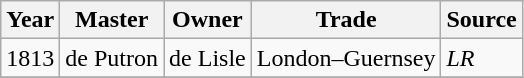<table class=" wikitable">
<tr>
<th>Year</th>
<th>Master</th>
<th>Owner</th>
<th>Trade</th>
<th>Source</th>
</tr>
<tr>
<td>1813</td>
<td>de Putron</td>
<td>de Lisle</td>
<td>London–Guernsey</td>
<td><em>LR</em></td>
</tr>
<tr>
</tr>
</table>
